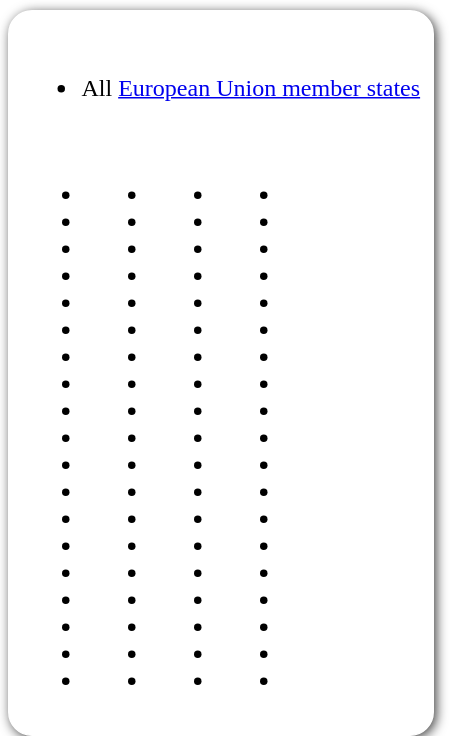<table style=" border-radius:1em; box-shadow: 0.1em 0.1em 0.5em rgba(0,0,0,0.75); background-color: white; border: 1px solid white; margin:10px 0px; padding: 5px;">
<tr style="vertical-align:top;">
<td><br><ul><li> All <a href='#'>European Union member states</a></li></ul><table>
<tr>
<td><br><ul><li></li><li></li><li></li><li></li><li></li><li></li><li></li><li></li><li></li><li></li><li></li><li></li><li></li><li></li><li></li><li></li><li></li><li></li><li></li></ul></td>
<td valign="top"><br><ul><li></li><li></li><li></li><li></li><li></li><li></li><li></li><li></li><li></li><li></li><li></li><li></li><li></li><li></li><li></li><li></li><li></li><li></li><li></li></ul></td>
<td valign="top"><br><ul><li></li><li></li><li></li><li></li><li></li><li></li><li></li><li></li><li></li><li></li><li></li><li></li><li></li><li></li><li></li><li></li><li></li><li></li><li></li></ul></td>
<td valign="top"><br><ul><li></li><li> </li><li></li><li></li><li></li><li></li><li></li><li></li><li></li><li></li><li></li><li></li><li></li><li></li><li></li><li></li><li></li><li></li><li></li></ul></td>
<td></td>
</tr>
</table>
</td>
</tr>
</table>
